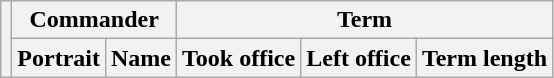<table class="wikitable sortable">
<tr>
<th rowspan=2></th>
<th colspan=2>Commander</th>
<th colspan=3>Term</th>
</tr>
<tr>
<th>Portrait</th>
<th>Name</th>
<th>Took office</th>
<th>Left office</th>
<th>Term length<br>















</th>
</tr>
</table>
